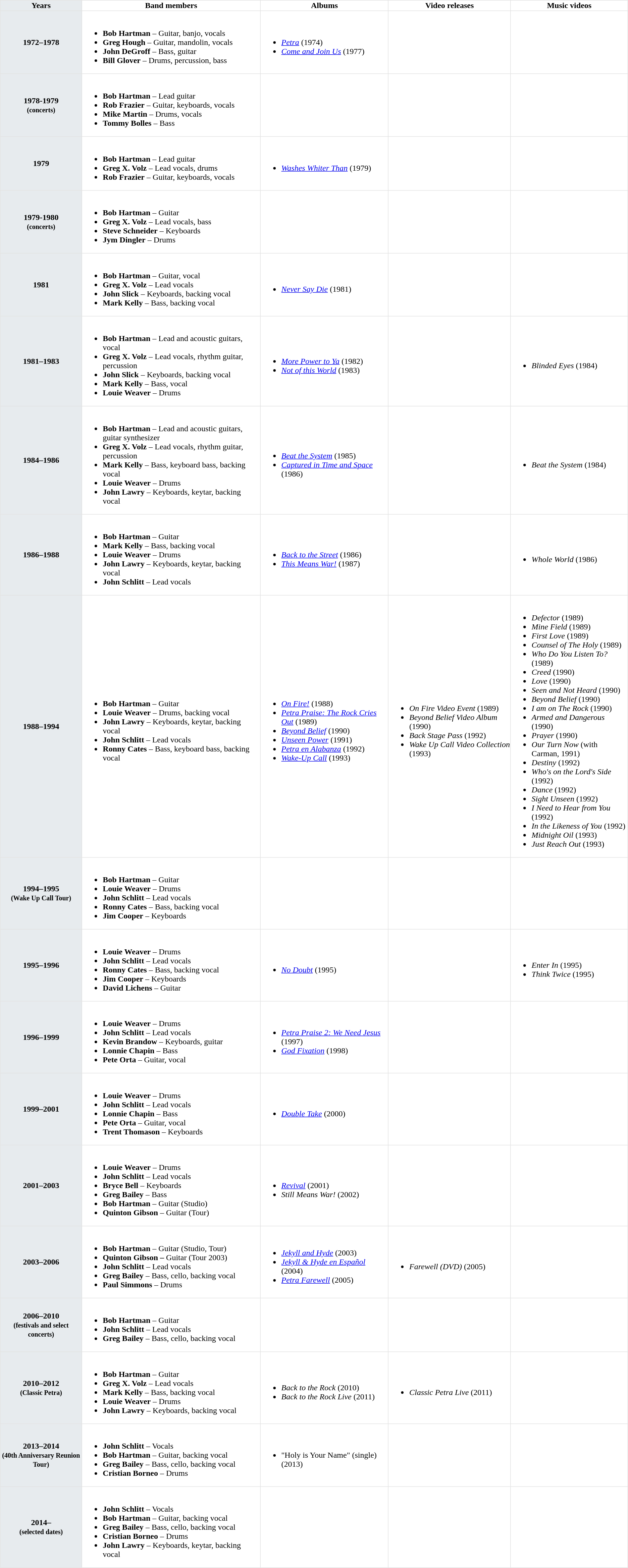<table class="toccolours"  border=1 cellpadding=1 cellspacing=0 style="margin: 0 0 1em 1em; border-collapse: collapse; border: 1px solid #E2E2E2;">
<tr>
<th style="background:#e7ebee;">Years</th>
<th>Band members</th>
<th>Albums</th>
<th>Video releases</th>
<th>Music videos</th>
</tr>
<tr>
<th style="background:#e7ebee;">1972–1978</th>
<td><br><ul><li><strong>Bob Hartman</strong> – Guitar, banjo, vocals</li><li><strong>Greg Hough</strong> – Guitar, mandolin, vocals</li><li><strong>John DeGroff</strong> – Bass, guitar</li><li><strong>Bill Glover</strong> – Drums, percussion, bass</li></ul></td>
<td><br><ul><li><em><a href='#'>Petra</a></em> (1974)</li><li><em><a href='#'>Come and Join Us</a></em> (1977)</li></ul></td>
<td></td>
<td></td>
</tr>
<tr>
<th style="background:#e7ebee;">1978-1979<br><small>(concerts)</small></th>
<td><br><ul><li><strong>Bob Hartman</strong> – Lead guitar</li><li><strong>Rob Frazier</strong> – Guitar, keyboards, vocals</li><li><strong>Mike Martin</strong> – Drums, vocals</li><li><strong>Tommy Bolles</strong> – Bass</li></ul></td>
<td></td>
<td></td>
</tr>
<tr>
<th style="background:#e7ebee;">1979</th>
<td><br><ul><li><strong>Bob Hartman</strong> – Lead guitar</li><li><strong>Greg X. Volz</strong> – Lead vocals, drums</li><li><strong>Rob Frazier</strong> – Guitar, keyboards, vocals</li></ul></td>
<td><br><ul><li><em><a href='#'>Washes Whiter Than</a></em> (1979)</li></ul></td>
<td></td>
<td></td>
</tr>
<tr>
<th style="background:#e7ebee;">1979-1980<br><small>(concerts)</small></th>
<td><br><ul><li><strong>Bob Hartman</strong> – Guitar</li><li><strong>Greg X. Volz</strong> – Lead vocals, bass</li><li><strong>Steve Schneider</strong> – Keyboards</li><li><strong>Jym Dingler</strong> – Drums</li></ul></td>
<td></td>
<td></td>
<td></td>
</tr>
<tr>
<th style="background:#e7ebee;">1981</th>
<td><br><ul><li><strong>Bob Hartman</strong> – Guitar, vocal</li><li><strong>Greg X. Volz</strong> – Lead vocals</li><li><strong>John Slick</strong> – Keyboards, backing vocal</li><li><strong>Mark Kelly</strong> – Bass, backing vocal</li></ul></td>
<td><br><ul><li><em><a href='#'>Never Say Die</a></em> (1981)</li></ul></td>
<td></td>
<td></td>
</tr>
<tr>
<th style="background:#e7ebee;">1981–1983</th>
<td><br><ul><li><strong>Bob Hartman</strong> – Lead and acoustic guitars, vocal</li><li><strong>Greg X. Volz</strong> – Lead vocals, rhythm guitar, percussion</li><li><strong>John Slick</strong> – Keyboards, backing vocal</li><li><strong>Mark Kelly</strong> – Bass, vocal</li><li><strong>Louie Weaver</strong> – Drums</li></ul></td>
<td><br><ul><li><em><a href='#'>More Power to Ya</a></em> (1982)</li><li><em><a href='#'>Not of this World</a></em> (1983)</li></ul></td>
<td></td>
<td><br><ul><li><em>Blinded Eyes</em> (1984)</li></ul></td>
</tr>
<tr>
<th style="background:#e7ebee;">1984–1986</th>
<td><br><ul><li><strong>Bob Hartman</strong> – Lead and acoustic guitars, guitar synthesizer</li><li><strong>Greg X. Volz</strong> – Lead vocals, rhythm guitar, percussion</li><li><strong>Mark Kelly</strong> – Bass, keyboard bass, backing vocal</li><li><strong>Louie Weaver</strong> – Drums</li><li><strong>John Lawry</strong> – Keyboards, keytar, backing vocal</li></ul></td>
<td><br><ul><li><em><a href='#'>Beat the System</a></em> (1985)</li><li><em><a href='#'>Captured in Time and Space</a></em> (1986)</li></ul></td>
<td></td>
<td><br><ul><li><em>Beat the System</em> (1984)</li></ul></td>
</tr>
<tr>
<th style="background:#e7ebee;">1986–1988</th>
<td><br><ul><li><strong>Bob Hartman</strong> – Guitar</li><li><strong>Mark Kelly</strong> – Bass, backing vocal</li><li><strong>Louie Weaver</strong> – Drums</li><li><strong>John Lawry</strong> – Keyboards, keytar, backing vocal</li><li><strong>John Schlitt</strong> – Lead vocals</li></ul></td>
<td><br><ul><li><em><a href='#'>Back to the Street</a></em> (1986)</li><li><em><a href='#'>This Means War!</a></em> (1987)</li></ul></td>
<td></td>
<td><br><ul><li><em>Whole World</em> (1986)</li></ul></td>
</tr>
<tr>
<th style="background:#e7ebee;">1988–1994</th>
<td><br><ul><li><strong>Bob Hartman</strong> – Guitar</li><li><strong>Louie Weaver</strong> – Drums, backing vocal</li><li><strong>John Lawry</strong> – Keyboards, keytar, backing vocal</li><li><strong>John Schlitt</strong> – Lead vocals</li><li><strong>Ronny Cates</strong> – Bass, keyboard bass, backing vocal</li></ul></td>
<td><br><ul><li><em><a href='#'>On Fire!</a></em> (1988)</li><li><em><a href='#'>Petra Praise: The Rock Cries Out</a></em> (1989)</li><li><em><a href='#'>Beyond Belief</a></em> (1990)</li><li><em><a href='#'>Unseen Power</a></em> (1991)</li><li><em><a href='#'>Petra en Alabanza</a></em> (1992)</li><li><em><a href='#'>Wake-Up Call</a></em> (1993)</li></ul></td>
<td><br><ul><li><em>On Fire Video Event</em> (1989)</li><li><em>Beyond Belief Video Album</em> (1990)</li><li><em>Back Stage Pass</em> (1992)</li><li><em>Wake Up Call Video Collection</em> (1993)</li></ul></td>
<td><br><ul><li><em>Defector</em> (1989)</li><li><em>Mine Field</em> (1989)</li><li><em>First Love</em> (1989)</li><li><em>Counsel of The Holy</em> (1989)</li><li><em>Who Do You Listen To?</em> (1989)</li><li><em>Creed</em> (1990)</li><li><em>Love</em> (1990)</li><li><em>Seen and Not Heard</em> (1990)</li><li><em>Beyond Belief</em> (1990)</li><li><em>I am on The Rock</em> (1990)</li><li><em>Armed and Dangerous</em> (1990)</li><li><em>Prayer</em> (1990)</li><li><em>Our Turn Now</em> (with Carman, 1991)</li><li><em>Destiny</em> (1992)</li><li><em>Who's on the Lord's Side</em> (1992)</li><li><em>Dance</em> (1992)</li><li><em>Sight Unseen</em> (1992)</li><li><em>I Need to Hear from You</em> (1992)</li><li><em>In the Likeness of You</em> (1992)</li><li><em>Midnight Oil</em> (1993)</li><li><em>Just Reach Out</em> (1993)</li></ul></td>
</tr>
<tr>
<th style="background:#e7ebee;">1994–1995<br><small>(Wake Up Call Tour)</small></th>
<td><br><ul><li><strong>Bob Hartman</strong>  – Guitar</li><li><strong>Louie Weaver</strong> – Drums</li><li><strong>John Schlitt</strong> – Lead vocals</li><li><strong>Ronny Cates</strong>  – Bass, backing vocal</li><li><strong>Jim Cooper</strong>   – Keyboards</li></ul></td>
<td></td>
<td></td>
</tr>
<tr>
<th style="background:#e7ebee;">1995–1996</th>
<td><br><ul><li><strong>Louie Weaver</strong> – Drums</li><li><strong>John Schlitt</strong> – Lead vocals</li><li><strong>Ronny Cates</strong> – Bass, backing vocal</li><li><strong>Jim Cooper</strong> – Keyboards</li><li><strong>David Lichens</strong> – Guitar</li></ul></td>
<td><br><ul><li><em><a href='#'>No Doubt</a></em> (1995)</li></ul></td>
<td></td>
<td><br><ul><li><em>Enter In</em> (1995)</li><li><em>Think Twice</em> (1995)</li></ul></td>
</tr>
<tr>
<th style="background:#e7ebee;">1996–1999</th>
<td><br><ul><li><strong>Louie Weaver</strong> – Drums</li><li><strong>John Schlitt</strong> – Lead vocals</li><li><strong>Kevin Brandow</strong> – Keyboards, guitar</li><li><strong>Lonnie Chapin</strong> – Bass</li><li><strong>Pete Orta</strong> – Guitar, vocal</li></ul></td>
<td><br><ul><li><em><a href='#'>Petra Praise 2: We Need Jesus</a></em> (1997)</li><li><em><a href='#'>God Fixation</a></em> (1998)</li></ul></td>
<td></td>
<td></td>
</tr>
<tr>
<th style="background:#e7ebee;">1999–2001</th>
<td><br><ul><li><strong>Louie Weaver</strong> – Drums</li><li><strong>John Schlitt</strong> – Lead vocals</li><li><strong>Lonnie Chapin</strong> – Bass</li><li><strong>Pete Orta</strong> – Guitar, vocal</li><li><strong>Trent Thomason</strong> – Keyboards</li></ul></td>
<td><br><ul><li><em><a href='#'>Double Take</a></em> (2000)</li></ul></td>
<td></td>
<td></td>
</tr>
<tr>
<th style="background:#e7ebee;">2001–2003</th>
<td><br><ul><li><strong>Louie Weaver</strong> – Drums</li><li><strong>John Schlitt</strong> – Lead vocals</li><li><strong>Bryce Bell</strong> – Keyboards</li><li><strong>Greg Bailey</strong> – Bass</li><li><strong>Bob Hartman</strong> – Guitar (Studio)</li><li><strong>Quinton Gibson</strong> – Guitar (Tour)</li></ul></td>
<td><br><ul><li><em><a href='#'>Revival</a></em> (2001)</li><li><em>Still Means War!</em> (2002)</li></ul></td>
<td></td>
<td></td>
</tr>
<tr>
<th style="background:#e7ebee;">2003–2006</th>
<td><br><ul><li><strong>Bob Hartman</strong> – Guitar (Studio, Tour)</li><li><strong>Quinton Gibson –</strong> Guitar (Tour 2003)</li><li><strong>John Schlitt</strong> – Lead vocals</li><li><strong>Greg Bailey</strong> – Bass, cello, backing vocal</li><li><strong>Paul Simmons</strong> – Drums</li></ul></td>
<td><br><ul><li><em><a href='#'>Jekyll and Hyde</a></em> (2003)</li><li><em><a href='#'>Jekyll & Hyde en Español</a></em> (2004)</li><li><em><a href='#'>Petra Farewell</a></em> (2005)</li></ul></td>
<td><br><ul><li><em>Farewell (DVD)</em> (2005)</li></ul></td>
<td></td>
</tr>
<tr>
<th style="background:#e7ebee;">2006–2010<br><small>(festivals and select concerts)</small></th>
<td><br><ul><li><strong>Bob Hartman</strong> – Guitar</li><li><strong>John Schlitt</strong> – Lead vocals</li><li><strong>Greg Bailey</strong> – Bass, cello, backing vocal</li></ul></td>
<td></td>
<td></td>
<td></td>
</tr>
<tr>
<th style="background:#e7ebee;">2010–2012<br><small>(Classic Petra)</small></th>
<td><br><ul><li><strong>Bob Hartman</strong> – Guitar</li><li><strong>Greg X. Volz</strong> – Lead vocals</li><li><strong>Mark Kelly</strong> – Bass, backing vocal</li><li><strong>Louie Weaver</strong> – Drums</li><li><strong>John Lawry</strong> – Keyboards, backing vocal</li></ul></td>
<td><br><ul><li><em>Back to the Rock</em> (2010)</li><li><em>Back to the Rock Live</em> (2011)</li></ul></td>
<td><br><ul><li><em>Classic Petra Live</em> (2011)</li></ul></td>
<td></td>
</tr>
<tr>
<th style="background:#e7ebee;">2013–2014<br><small>(40th Anniversary Reunion Tour)</small></th>
<td><br><ul><li><strong>John Schlitt</strong> – Vocals</li><li><strong>Bob Hartman</strong> – Guitar, backing vocal</li><li><strong>Greg Bailey</strong> – Bass, cello, backing vocal</li><li><strong>Cristian Borneo</strong> – Drums</li></ul></td>
<td><br><ul><li>"Holy is Your Name" (single) (2013)</li></ul></td>
<td></td>
<td></td>
</tr>
<tr>
<th style="background:#e7ebee;">2014–<br><small>(selected dates)</small></th>
<td><br><ul><li><strong>John Schlitt</strong> – Vocals</li><li><strong>Bob Hartman</strong> – Guitar, backing vocal</li><li><strong>Greg Bailey</strong> – Bass, cello, backing vocal</li><li><strong>Cristian Borneo</strong> – Drums</li><li><strong>John Lawry</strong> – Keyboards, keytar, backing vocal</li></ul></td>
<td></td>
<td></td>
</tr>
</table>
